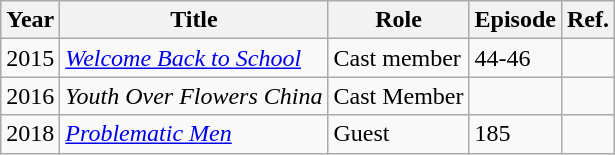<table class="wikitable">
<tr>
<th>Year</th>
<th>Title</th>
<th>Role</th>
<th>Episode</th>
<th>Ref.</th>
</tr>
<tr>
<td>2015</td>
<td><em><a href='#'>Welcome Back to School</a></em></td>
<td>Cast member</td>
<td>44-46</td>
<td></td>
</tr>
<tr>
<td>2016</td>
<td><em>Youth Over Flowers China</em></td>
<td>Cast Member</td>
<td></td>
<td></td>
</tr>
<tr>
<td>2018</td>
<td><em><a href='#'>Problematic Men</a></em></td>
<td>Guest</td>
<td>185</td>
<td></td>
</tr>
</table>
